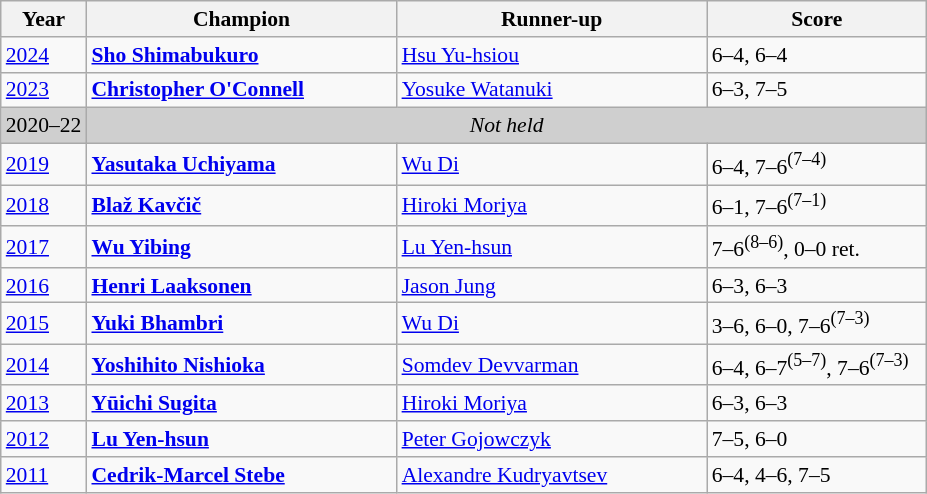<table class="wikitable" style="font-size:90%">
<tr>
<th>Year</th>
<th width="200">Champion</th>
<th width="200">Runner-up</th>
<th width="140">Score</th>
</tr>
<tr>
<td><a href='#'>2024</a></td>
<td> <strong><a href='#'>Sho Shimabukuro</a></strong></td>
<td> <a href='#'>Hsu Yu-hsiou</a></td>
<td>6–4, 6–4</td>
</tr>
<tr>
<td><a href='#'>2023</a></td>
<td> <strong><a href='#'>Christopher O'Connell</a></strong></td>
<td> <a href='#'>Yosuke Watanuki</a></td>
<td>6–3, 7–5</td>
</tr>
<tr>
<td style="background:#cfcfcf">2020–22</td>
<td colspan=3 align=center style="background:#cfcfcf"><em>Not held</em></td>
</tr>
<tr>
<td><a href='#'>2019</a></td>
<td> <strong><a href='#'>Yasutaka Uchiyama</a></strong></td>
<td> <a href='#'>Wu Di</a></td>
<td>6–4, 7–6<sup>(7–4)</sup></td>
</tr>
<tr>
<td><a href='#'>2018</a></td>
<td> <strong><a href='#'>Blaž Kavčič</a></strong></td>
<td> <a href='#'>Hiroki Moriya</a></td>
<td>6–1, 7–6<sup>(7–1)</sup></td>
</tr>
<tr>
<td><a href='#'>2017</a></td>
<td> <strong><a href='#'>Wu Yibing</a></strong></td>
<td> <a href='#'>Lu Yen-hsun</a></td>
<td>7–6<sup>(8–6)</sup>, 0–0 ret.</td>
</tr>
<tr>
<td><a href='#'>2016</a></td>
<td> <strong><a href='#'>Henri Laaksonen</a></strong></td>
<td> <a href='#'>Jason Jung</a></td>
<td>6–3, 6–3</td>
</tr>
<tr>
<td><a href='#'>2015</a></td>
<td> <strong><a href='#'>Yuki Bhambri</a></strong></td>
<td> <a href='#'>Wu Di</a></td>
<td>3–6, 6–0, 7–6<sup>(7–3)</sup></td>
</tr>
<tr>
<td><a href='#'>2014</a></td>
<td> <strong><a href='#'>Yoshihito Nishioka</a></strong></td>
<td> <a href='#'>Somdev Devvarman</a></td>
<td>6–4, 6–7<sup>(5–7)</sup>, 7–6<sup>(7–3)</sup></td>
</tr>
<tr>
<td><a href='#'>2013</a></td>
<td> <strong><a href='#'>Yūichi Sugita</a></strong></td>
<td> <a href='#'>Hiroki Moriya</a></td>
<td>6–3, 6–3</td>
</tr>
<tr>
<td><a href='#'>2012</a></td>
<td> <strong><a href='#'>Lu Yen-hsun</a></strong></td>
<td> <a href='#'>Peter Gojowczyk</a></td>
<td>7–5, 6–0</td>
</tr>
<tr>
<td><a href='#'>2011</a></td>
<td> <strong><a href='#'>Cedrik-Marcel Stebe</a></strong></td>
<td> <a href='#'>Alexandre Kudryavtsev</a></td>
<td>6–4, 4–6, 7–5</td>
</tr>
</table>
